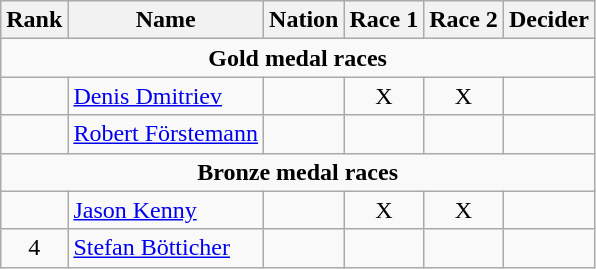<table class="wikitable" style="text-align:center">
<tr>
<th>Rank</th>
<th>Name</th>
<th>Nation</th>
<th>Race 1</th>
<th>Race 2</th>
<th>Decider</th>
</tr>
<tr>
<td colspan=6><strong>Gold medal races</strong></td>
</tr>
<tr>
<td></td>
<td align=left><a href='#'>Denis Dmitriev</a></td>
<td align=left></td>
<td>X</td>
<td>X</td>
<td></td>
</tr>
<tr>
<td></td>
<td align=left><a href='#'>Robert Förstemann</a></td>
<td align=left></td>
<td></td>
<td></td>
<td></td>
</tr>
<tr>
<td colspan=6><strong>Bronze medal races</strong></td>
</tr>
<tr>
<td></td>
<td align=left><a href='#'>Jason Kenny</a></td>
<td align=left></td>
<td>X</td>
<td>X</td>
<td></td>
</tr>
<tr>
<td>4</td>
<td align=left><a href='#'>Stefan Bötticher</a></td>
<td align=left></td>
<td></td>
<td></td>
<td></td>
</tr>
</table>
